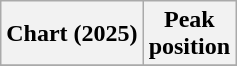<table class="wikitable sortable plainrowheaders" style="text-align:center">
<tr>
<th scope="col">Chart (2025)</th>
<th scope="col">Peak<br>position</th>
</tr>
<tr>
</tr>
</table>
